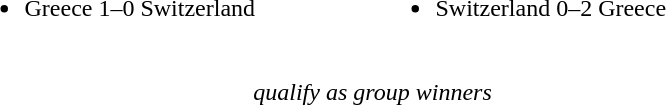<table border=0 width="550">
<tr>
<td valign="middle" align=left width=50%><br><ul><li>Greece 1–0 Switzerland</li></ul></td>
<td valign="middle" align=left width=50%><br><ul><li>Switzerland 0–2 Greece</li></ul></td>
</tr>
<tr>
<td align="center" colspan="2"><br><em> qualify as group winners</em></td>
</tr>
</table>
